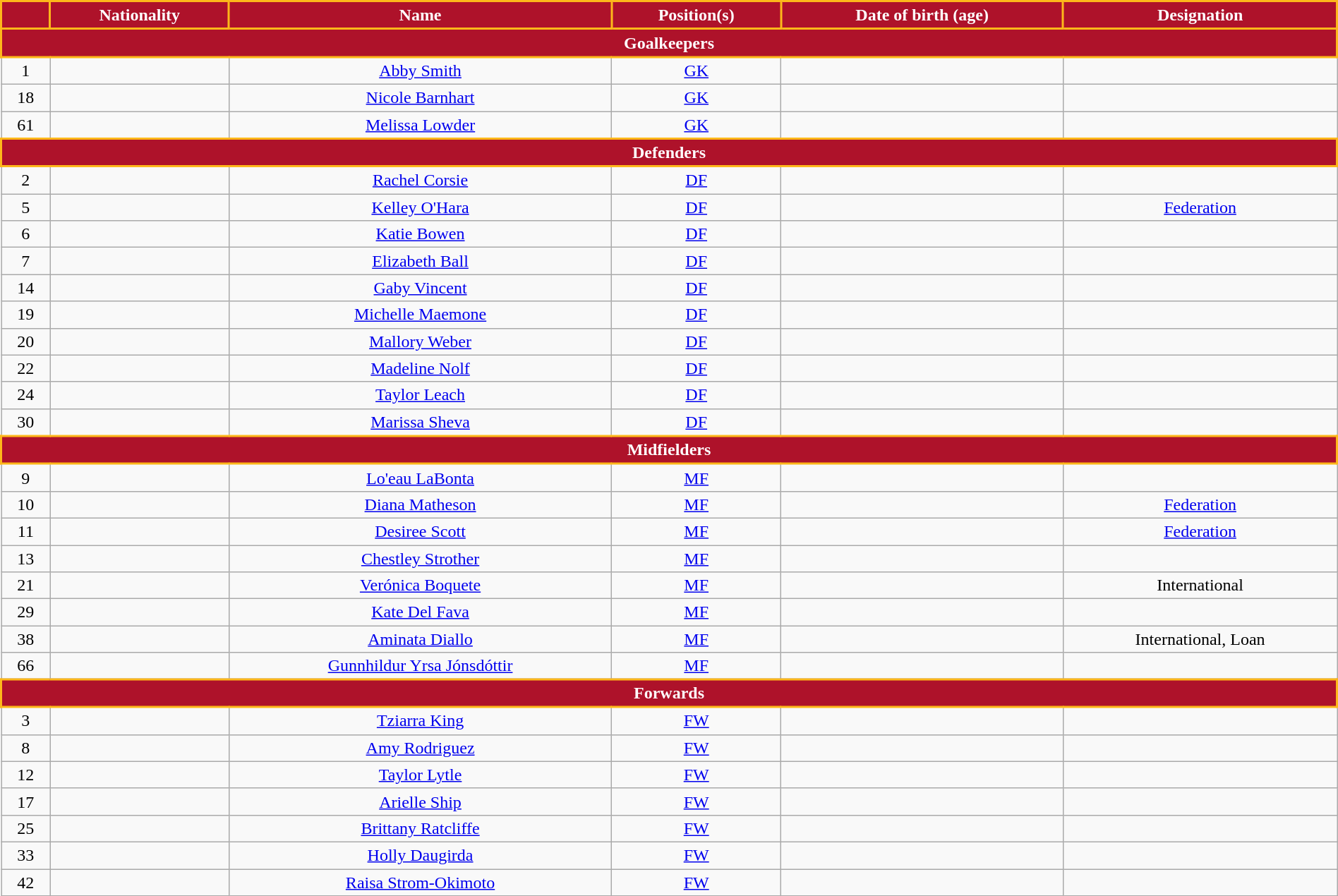<table class="wikitable" style="text-align:center; font-size:100%; width:100%;">
<tr>
<th style="background:#AE122A; color:#FFFFFF; border:2px solid #FDB71A; text-align:center;"></th>
<th style="background:#AE122A; color:#FFFFFF; border:2px solid #FDB71A; text-align:center;">Nationality</th>
<th style="background:#AE122A; color:#FFFFFF; border:2px solid #FDB71A; text-align:center;">Name</th>
<th style="background:#AE122A; color:#FFFFFF; border:2px solid #FDB71A; text-align:center;">Position(s)</th>
<th style="background:#AE122A; color:#FFFFFF; border:2px solid #FDB71A; text-align:center;">Date of birth (age)</th>
<th style="background:#AE122A; color:#FFFFFF; border:2px solid #FDB71A; text-align:center;">Designation</th>
</tr>
<tr>
<th colspan="6" style="text-align:center; background:#AE122A; color:#FFFFFF; border:2px solid #FDB71A;">Goalkeepers</th>
</tr>
<tr>
<td>1</td>
<td></td>
<td><a href='#'>Abby Smith</a></td>
<td><a href='#'>GK</a></td>
<td></td>
<td></td>
</tr>
<tr>
<td>18</td>
<td></td>
<td><a href='#'>Nicole Barnhart</a></td>
<td><a href='#'>GK</a></td>
<td></td>
<td></td>
</tr>
<tr>
<td>61</td>
<td></td>
<td><a href='#'>Melissa Lowder</a></td>
<td><a href='#'>GK</a></td>
<td></td>
<td></td>
</tr>
<tr>
<th colspan="6" style="text-align:center; background:#AE122A; color:#FFFFFF; border:2px solid #FDB71A;">Defenders</th>
</tr>
<tr>
<td>2</td>
<td></td>
<td><a href='#'>Rachel Corsie</a></td>
<td><a href='#'>DF</a></td>
<td></td>
<td></td>
</tr>
<tr>
<td>5</td>
<td></td>
<td><a href='#'>Kelley O'Hara</a></td>
<td><a href='#'>DF</a></td>
<td></td>
<td><a href='#'>Federation</a></td>
</tr>
<tr>
<td>6</td>
<td></td>
<td><a href='#'>Katie Bowen</a></td>
<td><a href='#'>DF</a></td>
<td></td>
<td></td>
</tr>
<tr>
<td>7</td>
<td></td>
<td><a href='#'>Elizabeth Ball</a></td>
<td><a href='#'>DF</a></td>
<td></td>
<td></td>
</tr>
<tr>
<td>14</td>
<td></td>
<td><a href='#'>Gaby Vincent</a></td>
<td><a href='#'>DF</a></td>
<td></td>
<td></td>
</tr>
<tr>
<td>19</td>
<td></td>
<td><a href='#'>Michelle Maemone</a></td>
<td><a href='#'>DF</a></td>
<td></td>
<td></td>
</tr>
<tr>
<td>20</td>
<td></td>
<td><a href='#'>Mallory Weber</a></td>
<td><a href='#'>DF</a></td>
<td></td>
<td></td>
</tr>
<tr>
<td>22</td>
<td></td>
<td><a href='#'>Madeline Nolf</a></td>
<td><a href='#'>DF</a></td>
<td></td>
<td></td>
</tr>
<tr>
<td>24</td>
<td></td>
<td><a href='#'>Taylor Leach</a></td>
<td><a href='#'>DF</a></td>
<td></td>
<td></td>
</tr>
<tr>
<td>30</td>
<td></td>
<td><a href='#'>Marissa Sheva</a></td>
<td><a href='#'>DF</a></td>
<td></td>
<td></td>
</tr>
<tr>
<th colspan="6" style="text-align:center; background:#AE122A; color:#FFFFFF; border:2px solid #FDB71A;">Midfielders</th>
</tr>
<tr>
<td>9</td>
<td></td>
<td><a href='#'>Lo'eau LaBonta</a></td>
<td><a href='#'>MF</a></td>
<td></td>
<td></td>
</tr>
<tr>
<td>10</td>
<td></td>
<td><a href='#'>Diana Matheson</a></td>
<td><a href='#'>MF</a></td>
<td></td>
<td><a href='#'>Federation</a></td>
</tr>
<tr>
<td>11</td>
<td></td>
<td><a href='#'>Desiree Scott</a></td>
<td><a href='#'>MF</a></td>
<td></td>
<td><a href='#'>Federation</a></td>
</tr>
<tr>
<td>13</td>
<td></td>
<td><a href='#'>Chestley Strother</a></td>
<td><a href='#'>MF</a></td>
<td></td>
<td></td>
</tr>
<tr>
<td>21</td>
<td></td>
<td><a href='#'>Verónica Boquete</a></td>
<td><a href='#'>MF</a></td>
<td></td>
<td>International</td>
</tr>
<tr>
<td>29</td>
<td></td>
<td><a href='#'>Kate Del Fava</a></td>
<td><a href='#'>MF</a></td>
<td></td>
<td></td>
</tr>
<tr>
<td>38</td>
<td></td>
<td><a href='#'>Aminata Diallo</a></td>
<td><a href='#'>MF</a></td>
<td></td>
<td>International, Loan</td>
</tr>
<tr>
<td>66</td>
<td></td>
<td><a href='#'>Gunnhildur Yrsa Jónsdóttir</a></td>
<td><a href='#'>MF</a></td>
<td></td>
<td></td>
</tr>
<tr>
</tr>
<tr>
<th colspan="6" style="text-align:center; background:#AE122A; color:#FFFFFF; border:2px solid #FDB71A;">Forwards</th>
</tr>
<tr>
<td>3</td>
<td></td>
<td><a href='#'>Tziarra King</a></td>
<td><a href='#'>FW</a></td>
<td></td>
<td></td>
</tr>
<tr>
<td>8</td>
<td></td>
<td><a href='#'>Amy Rodriguez</a></td>
<td><a href='#'>FW</a></td>
<td></td>
<td></td>
</tr>
<tr>
<td>12</td>
<td></td>
<td><a href='#'>Taylor Lytle</a></td>
<td><a href='#'>FW</a></td>
<td></td>
<td></td>
</tr>
<tr>
<td>17</td>
<td></td>
<td><a href='#'>Arielle Ship</a></td>
<td><a href='#'>FW</a></td>
<td></td>
<td></td>
</tr>
<tr>
<td>25</td>
<td></td>
<td><a href='#'>Brittany Ratcliffe</a></td>
<td><a href='#'>FW</a></td>
<td></td>
<td></td>
</tr>
<tr>
<td>33</td>
<td></td>
<td><a href='#'>Holly Daugirda</a></td>
<td><a href='#'>FW</a></td>
<td></td>
<td></td>
</tr>
<tr>
<td>42</td>
<td></td>
<td><a href='#'>Raisa Strom-Okimoto</a></td>
<td><a href='#'>FW</a></td>
<td></td>
<td></td>
</tr>
</table>
